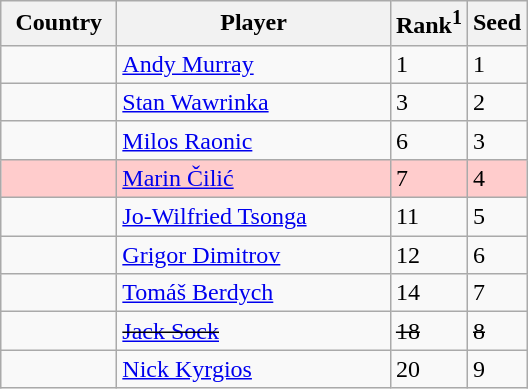<table class="wikitable" border="1">
<tr>
<th width="70">Country</th>
<th width="175">Player</th>
<th>Rank<sup>1</sup></th>
<th>Seed</th>
</tr>
<tr>
<td></td>
<td><a href='#'>Andy Murray</a></td>
<td>1</td>
<td>1</td>
</tr>
<tr>
<td></td>
<td><a href='#'>Stan Wawrinka</a></td>
<td>3</td>
<td>2</td>
</tr>
<tr>
<td></td>
<td><a href='#'>Milos Raonic</a></td>
<td>6</td>
<td>3</td>
</tr>
<tr style="background:#fcc;">
<td></td>
<td><a href='#'>Marin Čilić</a></td>
<td>7</td>
<td>4</td>
</tr>
<tr>
<td></td>
<td><a href='#'>Jo-Wilfried Tsonga</a></td>
<td>11</td>
<td>5</td>
</tr>
<tr>
<td></td>
<td><a href='#'>Grigor Dimitrov</a></td>
<td>12</td>
<td>6</td>
</tr>
<tr>
<td></td>
<td><a href='#'>Tomáš Berdych</a></td>
<td>14</td>
<td>7</td>
</tr>
<tr>
<td></td>
<td><s><a href='#'>Jack Sock</a></s></td>
<td><s>18</s></td>
<td><s>8</s></td>
</tr>
<tr>
<td></td>
<td><a href='#'>Nick Kyrgios</a></td>
<td>20</td>
<td>9</td>
</tr>
</table>
